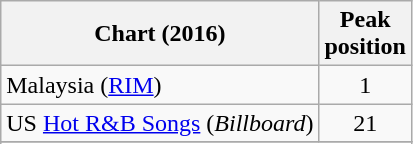<table class="wikitable sortable">
<tr>
<th>Chart (2016)</th>
<th>Peak<br>position</th>
</tr>
<tr>
<td>Malaysia (<a href='#'>RIM</a>)</td>
<td align="center">1</td>
</tr>
<tr>
<td>US <a href='#'>Hot R&B Songs</a> (<em>Billboard</em>)</td>
<td align="center">21</td>
</tr>
<tr>
</tr>
<tr>
</tr>
</table>
